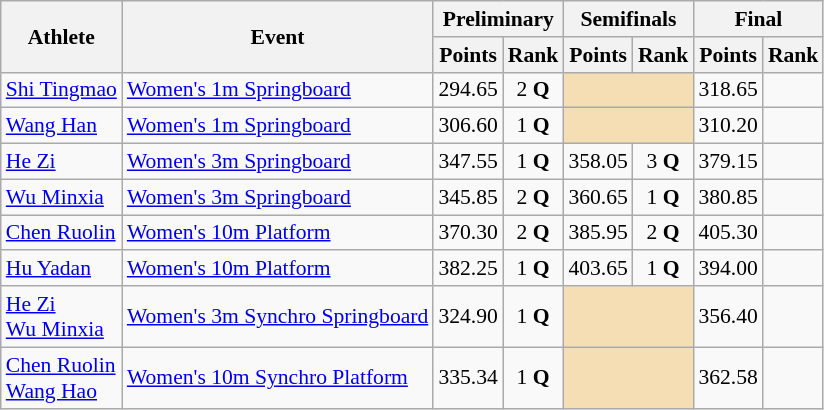<table class=wikitable style="font-size:90%">
<tr>
<th rowspan="2">Athlete</th>
<th rowspan="2">Event</th>
<th colspan="2">Preliminary</th>
<th colspan="2">Semifinals</th>
<th colspan="2">Final</th>
</tr>
<tr>
<th>Points</th>
<th>Rank</th>
<th>Points</th>
<th>Rank</th>
<th>Points</th>
<th>Rank</th>
</tr>
<tr>
<td><a href='#'>Shi Tingmao</a></td>
<td><a href='#'>Women's 1m Springboard</a></td>
<td align=center>294.65</td>
<td align=center>2 <strong>Q</strong></td>
<td colspan="2" style="background:wheat;"></td>
<td align=center>318.65</td>
<td align=center></td>
</tr>
<tr>
<td><a href='#'>Wang Han</a></td>
<td><a href='#'>Women's 1m Springboard</a></td>
<td align=center>306.60</td>
<td align=center>1 <strong>Q</strong></td>
<td colspan="2" style="background:wheat;"></td>
<td align=center>310.20</td>
<td align=center></td>
</tr>
<tr>
<td><a href='#'>He Zi</a></td>
<td><a href='#'>Women's 3m Springboard</a></td>
<td align=center>347.55</td>
<td align=center>1 <strong>Q</strong></td>
<td align=center>358.05</td>
<td align=center>3 <strong>Q</strong></td>
<td align=center>379.15</td>
<td align=center></td>
</tr>
<tr>
<td><a href='#'>Wu Minxia</a></td>
<td><a href='#'>Women's 3m Springboard</a></td>
<td align=center>345.85</td>
<td align=center>2 <strong>Q</strong></td>
<td align=center>360.65</td>
<td align=center>1 <strong>Q</strong></td>
<td align=center>380.85</td>
<td align=center></td>
</tr>
<tr>
<td><a href='#'>Chen Ruolin</a></td>
<td><a href='#'>Women's 10m Platform</a></td>
<td align=center>370.30</td>
<td align=center>2 <strong>Q</strong></td>
<td align=center>385.95</td>
<td align=center>2 <strong>Q</strong></td>
<td align=center>405.30</td>
<td align=center></td>
</tr>
<tr>
<td><a href='#'>Hu Yadan</a></td>
<td><a href='#'>Women's 10m Platform</a></td>
<td align=center>382.25</td>
<td align=center>1 <strong>Q</strong></td>
<td align=center>403.65</td>
<td align=center>1 <strong>Q</strong></td>
<td align=center>394.00</td>
<td align=center></td>
</tr>
<tr>
<td><a href='#'>He Zi</a><br><a href='#'>Wu Minxia</a></td>
<td><a href='#'>Women's 3m Synchro Springboard</a></td>
<td align=center>324.90</td>
<td align=center>1 <strong>Q</strong></td>
<td colspan="2" style="background:wheat;"></td>
<td align=center>356.40</td>
<td align=center></td>
</tr>
<tr>
<td><a href='#'>Chen Ruolin</a><br><a href='#'>Wang Hao</a></td>
<td><a href='#'>Women's 10m Synchro Platform</a></td>
<td align=center>335.34</td>
<td align=center>1 <strong>Q</strong></td>
<td colspan="2" style="background:wheat;"></td>
<td align=center>362.58</td>
<td align=center></td>
</tr>
</table>
